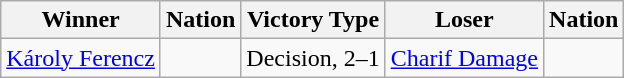<table class="wikitable sortable" style="text-align:left;">
<tr>
<th>Winner</th>
<th>Nation</th>
<th>Victory Type</th>
<th>Loser</th>
<th>Nation</th>
</tr>
<tr>
<td><a href='#'>Károly Ferencz</a></td>
<td></td>
<td>Decision, 2–1</td>
<td><a href='#'>Charif Damage</a></td>
<td></td>
</tr>
</table>
